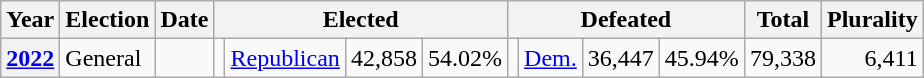<table class=wikitable>
<tr>
<th>Year</th>
<th>Election</th>
<th>Date</th>
<th ! colspan="4">Elected</th>
<th ! colspan="4">Defeated</th>
<th>Total</th>
<th>Plurality</th>
</tr>
<tr>
<th valign="top"><a href='#'>2022</a></th>
<td valign="top">General</td>
<td valign="top"></td>
<td valign="top"></td>
<td valign="top" ><a href='#'>Republican</a></td>
<td valign="top" align="right">42,858</td>
<td valign="top" align="right">54.02%</td>
<td valign="top"></td>
<td valign="top" ><a href='#'>Dem.</a></td>
<td valign="top" align="right">36,447</td>
<td valign="top" align="right">45.94%</td>
<td valign="top" align="right">79,338</td>
<td valign="top" align="right">6,411</td>
</tr>
</table>
